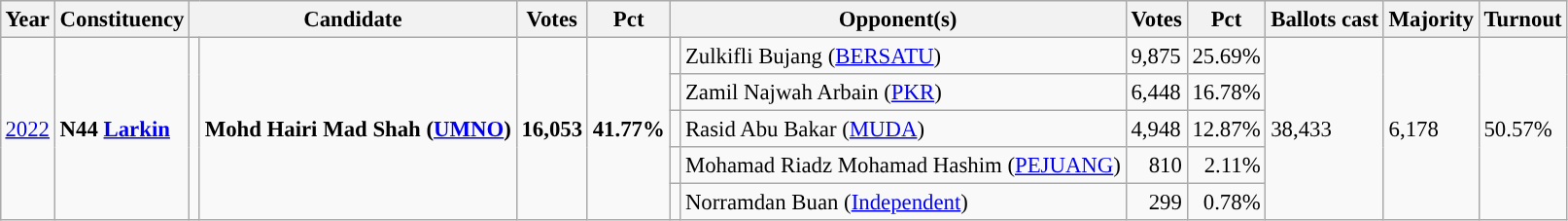<table class="wikitable" style="margin:0.5em ; font-size:95%">
<tr>
<th>Year</th>
<th>Constituency</th>
<th colspan="2">Candidate</th>
<th>Votes</th>
<th>Pct</th>
<th colspan="2">Opponent(s)</th>
<th>Votes</th>
<th>Pct</th>
<th>Ballots cast</th>
<th>Majority</th>
<th>Turnout</th>
</tr>
<tr>
<td rowspan="5"><a href='#'>2022</a></td>
<td rowspan="5"><strong>N44 <a href='#'>Larkin</a></strong></td>
<td rowspan="5" ></td>
<td rowspan="5"><strong>Mohd Hairi Mad Shah (<a href='#'>UMNO</a>)</strong></td>
<td rowspan="5"><strong>16,053</strong></td>
<td rowspan="5"><strong>41.77%</strong></td>
<td></td>
<td>Zulkifli Bujang (<a href='#'>BERSATU</a>)</td>
<td>9,875</td>
<td>25.69%</td>
<td rowspan="5">38,433</td>
<td rowspan="5">6,178</td>
<td rowspan="5">50.57%</td>
</tr>
<tr>
<td></td>
<td>Zamil Najwah Arbain (<a href='#'>PKR</a>)</td>
<td>6,448</td>
<td>16.78%</td>
</tr>
<tr>
<td></td>
<td>Rasid Abu Bakar (<a href='#'>MUDA</a>)</td>
<td>4,948</td>
<td>12.87%</td>
</tr>
<tr>
<td></td>
<td>Mohamad Riadz Mohamad Hashim (<a href='#'>PEJUANG</a>)</td>
<td align=right>810</td>
<td align=right>2.11%</td>
</tr>
<tr>
<td></td>
<td>Norramdan Buan (<a href='#'>Independent</a>)</td>
<td align=right>299</td>
<td align=right>0.78%</td>
</tr>
</table>
